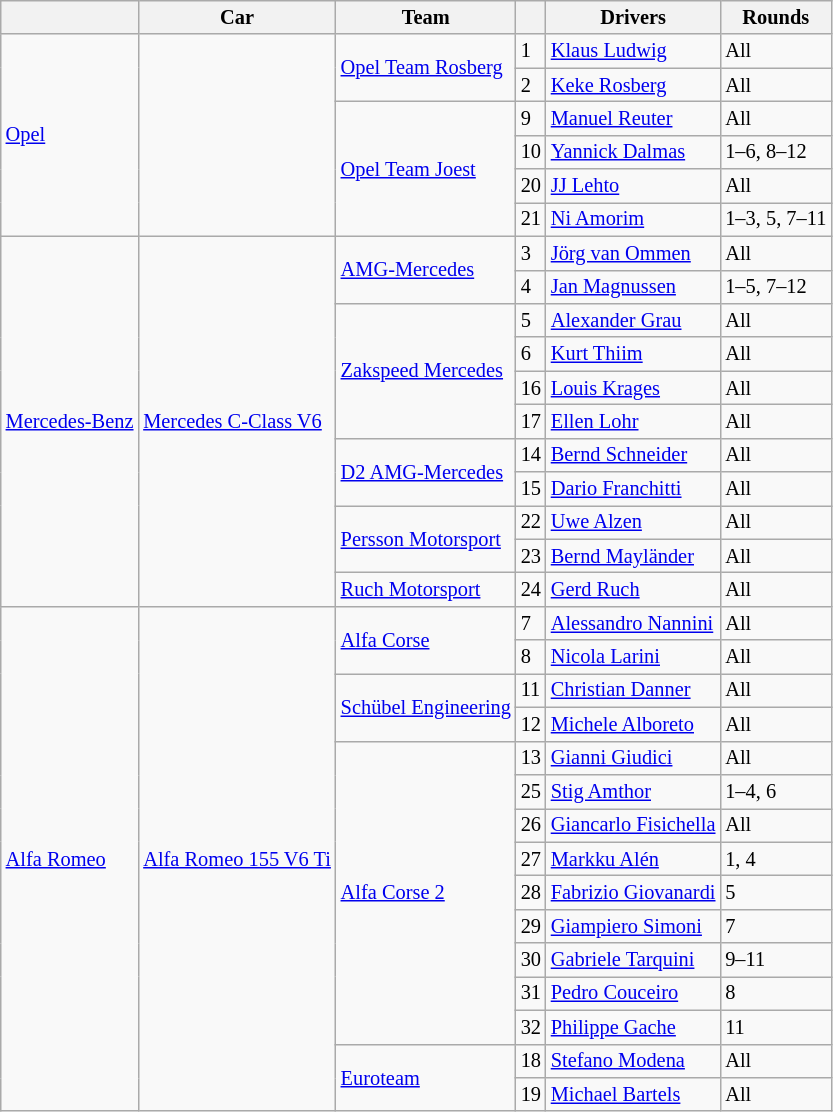<table class="wikitable sortable" style="font-size: 85%">
<tr>
<th></th>
<th>Car</th>
<th>Team</th>
<th></th>
<th>Drivers</th>
<th>Rounds</th>
</tr>
<tr>
<td rowspan="6"><a href='#'>Opel</a></td>
<td rowspan="6"></td>
<td rowspan="2"> <a href='#'>Opel Team Rosberg</a></td>
<td>1</td>
<td> <a href='#'>Klaus Ludwig</a></td>
<td>All</td>
</tr>
<tr>
<td>2</td>
<td> <a href='#'>Keke Rosberg</a></td>
<td>All</td>
</tr>
<tr>
<td rowspan="4"> <a href='#'>Opel Team Joest</a></td>
<td>9</td>
<td> <a href='#'>Manuel Reuter</a></td>
<td>All</td>
</tr>
<tr>
<td>10</td>
<td> <a href='#'>Yannick Dalmas</a></td>
<td>1–6, 8–12</td>
</tr>
<tr>
<td>20</td>
<td> <a href='#'>JJ Lehto</a></td>
<td>All</td>
</tr>
<tr>
<td>21</td>
<td> <a href='#'>Ni Amorim</a></td>
<td>1–3, 5, 7–11</td>
</tr>
<tr>
<td rowspan="11"><a href='#'>Mercedes-Benz</a></td>
<td rowspan="11"><a href='#'>Mercedes C-Class V6</a></td>
<td rowspan="2"> <a href='#'>AMG-Mercedes</a></td>
<td>3</td>
<td> <a href='#'>Jörg van Ommen</a></td>
<td>All</td>
</tr>
<tr>
<td>4</td>
<td> <a href='#'>Jan Magnussen</a></td>
<td>1–5, 7–12</td>
</tr>
<tr>
<td rowspan="4"> <a href='#'>Zakspeed Mercedes</a></td>
<td>5</td>
<td> <a href='#'>Alexander Grau</a></td>
<td>All</td>
</tr>
<tr>
<td>6</td>
<td> <a href='#'>Kurt Thiim</a></td>
<td>All</td>
</tr>
<tr>
<td>16</td>
<td> <a href='#'>Louis Krages</a></td>
<td>All</td>
</tr>
<tr>
<td>17</td>
<td> <a href='#'>Ellen Lohr</a></td>
<td>All</td>
</tr>
<tr>
<td rowspan="2"> <a href='#'>D2 AMG-Mercedes</a></td>
<td>14</td>
<td> <a href='#'>Bernd Schneider</a></td>
<td>All</td>
</tr>
<tr>
<td>15</td>
<td> <a href='#'>Dario Franchitti</a></td>
<td>All</td>
</tr>
<tr>
<td rowspan="2"> <a href='#'>Persson Motorsport</a></td>
<td>22</td>
<td> <a href='#'>Uwe Alzen</a></td>
<td>All</td>
</tr>
<tr>
<td>23</td>
<td> <a href='#'>Bernd Mayländer</a></td>
<td>All</td>
</tr>
<tr>
<td> <a href='#'>Ruch Motorsport</a></td>
<td>24</td>
<td> <a href='#'>Gerd Ruch</a></td>
<td>All</td>
</tr>
<tr>
<td rowspan="15"><a href='#'>Alfa Romeo</a></td>
<td rowspan="15"><a href='#'>Alfa Romeo 155 V6 Ti</a></td>
<td rowspan="2"> <a href='#'>Alfa Corse</a></td>
<td>7</td>
<td> <a href='#'>Alessandro Nannini</a></td>
<td>All</td>
</tr>
<tr>
<td>8</td>
<td> <a href='#'>Nicola Larini</a></td>
<td>All</td>
</tr>
<tr>
<td rowspan="2"> <a href='#'>Schübel Engineering</a></td>
<td>11</td>
<td> <a href='#'>Christian Danner</a></td>
<td>All</td>
</tr>
<tr>
<td>12</td>
<td> <a href='#'>Michele Alboreto</a></td>
<td>All</td>
</tr>
<tr>
<td rowspan="9"> <a href='#'>Alfa Corse 2</a></td>
<td>13</td>
<td> <a href='#'>Gianni Giudici</a></td>
<td>All</td>
</tr>
<tr>
<td>25</td>
<td> <a href='#'>Stig Amthor</a></td>
<td>1–4, 6</td>
</tr>
<tr>
<td>26</td>
<td> <a href='#'>Giancarlo Fisichella</a></td>
<td>All</td>
</tr>
<tr>
<td>27</td>
<td> <a href='#'>Markku Alén</a></td>
<td>1, 4</td>
</tr>
<tr>
<td>28</td>
<td> <a href='#'>Fabrizio Giovanardi</a></td>
<td>5</td>
</tr>
<tr>
<td>29</td>
<td> <a href='#'>Giampiero Simoni</a></td>
<td>7</td>
</tr>
<tr>
<td>30</td>
<td> <a href='#'>Gabriele Tarquini</a></td>
<td>9–11</td>
</tr>
<tr>
<td>31</td>
<td> <a href='#'>Pedro Couceiro</a></td>
<td>8</td>
</tr>
<tr>
<td>32</td>
<td> <a href='#'>Philippe Gache</a></td>
<td>11</td>
</tr>
<tr>
<td rowspan="2"> <a href='#'>Euroteam</a></td>
<td>18</td>
<td> <a href='#'>Stefano Modena</a></td>
<td>All</td>
</tr>
<tr>
<td>19</td>
<td> <a href='#'>Michael Bartels</a></td>
<td>All</td>
</tr>
</table>
